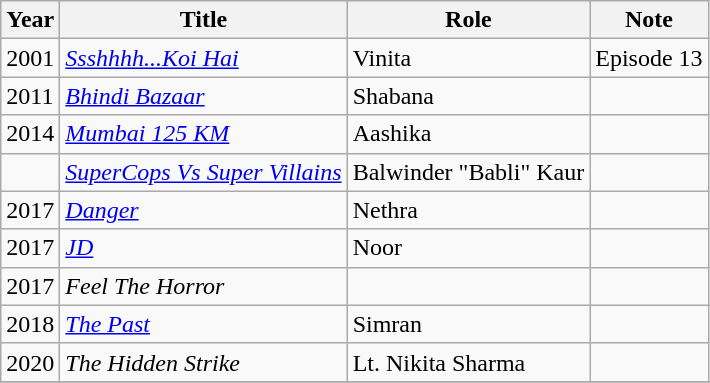<table class="wikitable sortable">
<tr>
<th>Year</th>
<th>Title</th>
<th>Role</th>
<th>Note</th>
</tr>
<tr>
<td>2001</td>
<td><em><a href='#'>Ssshhhh...Koi Hai</a></em></td>
<td>Vinita</td>
<td>Episode 13</td>
</tr>
<tr>
<td>2011</td>
<td><em><a href='#'>Bhindi Bazaar</a></em></td>
<td>Shabana</td>
<td></td>
</tr>
<tr>
<td>2014</td>
<td><em><a href='#'>Mumbai 125 KM</a></em></td>
<td>Aashika</td>
<td></td>
</tr>
<tr>
<td></td>
<td><em><a href='#'>SuperCops Vs Super Villains</a></em></td>
<td>Balwinder "Babli" Kaur</td>
<td></td>
</tr>
<tr>
<td>2017</td>
<td><em><a href='#'>Danger</a></em></td>
<td>Nethra</td>
<td></td>
</tr>
<tr>
<td>2017</td>
<td><em><a href='#'>JD</a></em></td>
<td>Noor</td>
<td></td>
</tr>
<tr>
<td>2017</td>
<td><em>Feel The Horror</em></td>
<td></td>
<td></td>
</tr>
<tr>
<td>2018</td>
<td><em><a href='#'>The Past</a></em></td>
<td>Simran</td>
<td></td>
</tr>
<tr>
<td>2020</td>
<td><em>The Hidden Strike</em></td>
<td>Lt. Nikita Sharma</td>
<td></td>
</tr>
<tr>
</tr>
</table>
